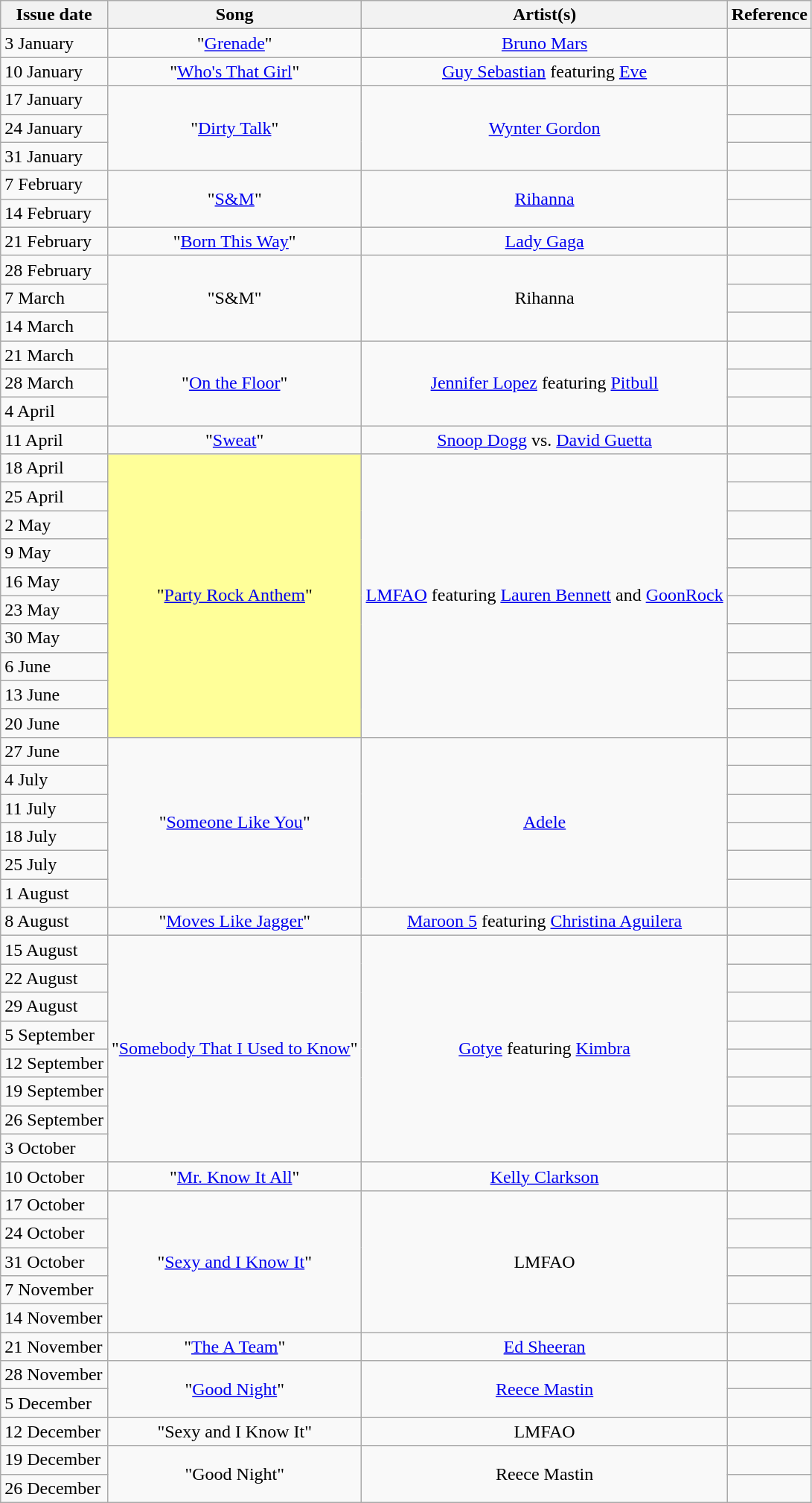<table class="wikitable">
<tr>
<th>Issue date</th>
<th>Song</th>
<th>Artist(s)</th>
<th>Reference</th>
</tr>
<tr>
<td align="left">3 January</td>
<td align="center">"<a href='#'>Grenade</a>"</td>
<td align="center"><a href='#'>Bruno Mars</a></td>
<td align="center"></td>
</tr>
<tr>
<td align="left">10 January</td>
<td align="center">"<a href='#'>Who's That Girl</a>"</td>
<td align="center"><a href='#'>Guy Sebastian</a> featuring <a href='#'>Eve</a></td>
<td align="center"></td>
</tr>
<tr>
<td align="left">17 January</td>
<td align="center" rowspan="3">"<a href='#'>Dirty Talk</a>"</td>
<td align="center" rowspan="3"><a href='#'>Wynter Gordon</a></td>
<td align="center"></td>
</tr>
<tr>
<td align="left">24 January</td>
<td align="center"></td>
</tr>
<tr>
<td align="left">31 January</td>
<td align="center"></td>
</tr>
<tr>
<td align="left">7 February</td>
<td align="center" rowspan="2">"<a href='#'>S&M</a>"</td>
<td align="center" rowspan="2"><a href='#'>Rihanna</a></td>
<td align="center"></td>
</tr>
<tr>
<td align="left">14 February</td>
<td align="center"></td>
</tr>
<tr>
<td align="left">21 February</td>
<td align="center">"<a href='#'>Born This Way</a>"</td>
<td align="center"><a href='#'>Lady Gaga</a></td>
<td align="center"></td>
</tr>
<tr>
<td align="left">28 February</td>
<td align="center" rowspan="3">"S&M"</td>
<td align="center" rowspan="3">Rihanna</td>
<td align="center"></td>
</tr>
<tr>
<td align="left">7 March</td>
<td align="center"></td>
</tr>
<tr>
<td align="left">14 March</td>
<td align="center"></td>
</tr>
<tr>
<td align="left">21 March</td>
<td align="center" rowspan="3">"<a href='#'>On the Floor</a>"</td>
<td align="center" rowspan="3"><a href='#'>Jennifer Lopez</a> featuring <a href='#'>Pitbull</a></td>
<td align="center"></td>
</tr>
<tr>
<td align="left">28 March</td>
<td align="center"></td>
</tr>
<tr>
<td align="left">4 April</td>
<td align="center"></td>
</tr>
<tr>
<td align="left">11 April</td>
<td align="center">"<a href='#'>Sweat</a>"</td>
<td align="center"><a href='#'>Snoop Dogg</a> vs. <a href='#'>David Guetta</a></td>
<td align="center"></td>
</tr>
<tr>
<td align="left">18 April</td>
<td bgcolor=#FFFF99 align="center" rowspan="10">"<a href='#'>Party Rock Anthem</a>"</td>
<td align="center" rowspan="10"><a href='#'>LMFAO</a> featuring <a href='#'>Lauren Bennett</a> and <a href='#'>GoonRock</a></td>
<td align="center"></td>
</tr>
<tr>
<td align="left">25 April</td>
<td align="center"></td>
</tr>
<tr>
<td align="left">2 May</td>
<td align="center"></td>
</tr>
<tr>
<td align="left">9 May</td>
<td align="center"></td>
</tr>
<tr>
<td align="left">16 May</td>
<td align="center"></td>
</tr>
<tr>
<td align="left">23 May</td>
<td align="center"></td>
</tr>
<tr>
<td align="left">30 May</td>
<td align="center"></td>
</tr>
<tr>
<td align="left">6 June</td>
<td align="center"></td>
</tr>
<tr>
<td align="left">13 June</td>
<td align="center"></td>
</tr>
<tr>
<td align="left">20 June</td>
<td align="center"></td>
</tr>
<tr>
<td align="left">27 June</td>
<td align="center" rowspan="6">"<a href='#'>Someone Like You</a>"</td>
<td align="center" rowspan="6"><a href='#'>Adele</a></td>
<td align="center"></td>
</tr>
<tr>
<td align="left">4 July</td>
<td align="center"></td>
</tr>
<tr>
<td align="left">11 July</td>
<td align="center"></td>
</tr>
<tr>
<td align="left">18 July</td>
<td align="center"></td>
</tr>
<tr>
<td align="left">25 July</td>
<td align="center"></td>
</tr>
<tr>
<td align="left">1 August</td>
<td align="center"></td>
</tr>
<tr>
<td align="left">8 August</td>
<td align="center">"<a href='#'>Moves Like Jagger</a>"</td>
<td align="center"><a href='#'>Maroon 5</a> featuring <a href='#'>Christina Aguilera</a></td>
<td align="center"></td>
</tr>
<tr>
<td align="left">15 August</td>
<td align="center" rowspan="8">"<a href='#'>Somebody That I Used to Know</a>"</td>
<td align="center" rowspan="8"><a href='#'>Gotye</a> featuring <a href='#'>Kimbra</a></td>
<td align="center"></td>
</tr>
<tr>
<td align="left">22 August</td>
<td align="center"></td>
</tr>
<tr>
<td align="left">29 August</td>
<td align="center"></td>
</tr>
<tr>
<td align="left">5 September</td>
<td align="center"></td>
</tr>
<tr>
<td align="left">12 September</td>
<td align="center"></td>
</tr>
<tr>
<td align="left">19 September</td>
<td align="center"></td>
</tr>
<tr>
<td align="left">26 September</td>
<td align="center"></td>
</tr>
<tr>
<td align="left">3 October</td>
<td align="center"></td>
</tr>
<tr>
<td align="left">10 October</td>
<td align="center">"<a href='#'>Mr. Know It All</a>"</td>
<td align="center"><a href='#'>Kelly Clarkson</a></td>
<td align="center"></td>
</tr>
<tr>
<td align="left">17 October</td>
<td align="center" rowspan="5">"<a href='#'>Sexy and I Know It</a>"</td>
<td align="center" rowspan="5">LMFAO</td>
<td align="center"></td>
</tr>
<tr>
<td align="left">24 October</td>
<td align="center"></td>
</tr>
<tr>
<td align="left">31 October</td>
<td align="center"></td>
</tr>
<tr>
<td align="left">7 November</td>
<td align="center"></td>
</tr>
<tr>
<td align="left">14 November</td>
<td align="center"></td>
</tr>
<tr>
<td align="left">21 November</td>
<td align="center">"<a href='#'>The A Team</a>"</td>
<td align="center"><a href='#'>Ed Sheeran</a></td>
<td align="center"></td>
</tr>
<tr>
<td align="left">28 November</td>
<td align="center" rowspan="2">"<a href='#'>Good Night</a>"</td>
<td align="center" rowspan="2"><a href='#'>Reece Mastin</a></td>
<td align="center"></td>
</tr>
<tr>
<td align="left">5 December</td>
<td align="center"></td>
</tr>
<tr>
<td align="left">12 December</td>
<td align="center">"Sexy and I Know It"</td>
<td align="center">LMFAO</td>
<td align="center"></td>
</tr>
<tr>
<td align="left">19 December</td>
<td align="center" rowspan="2">"Good Night"</td>
<td align="center" rowspan="2">Reece Mastin</td>
<td align="center"></td>
</tr>
<tr>
<td align="left">26 December</td>
<td align="center"></td>
</tr>
</table>
